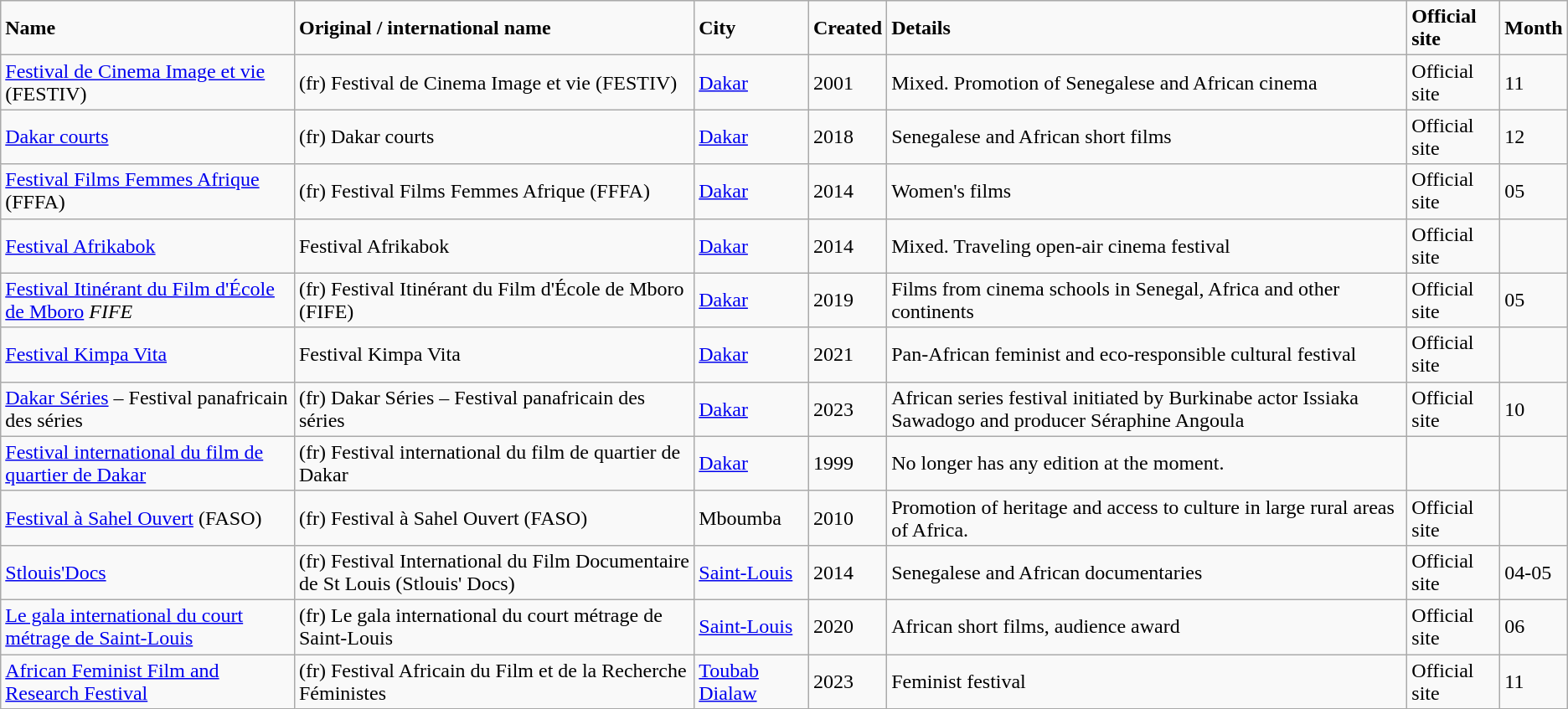<table class="wikitable">
<tr>
<td><strong>Name</strong></td>
<td><strong>Original / international name</strong></td>
<td><strong>City</strong></td>
<td><strong>Created</strong></td>
<td><strong>Details</strong></td>
<td><strong>Official site</strong></td>
<td><strong>Month</strong></td>
</tr>
<tr>
<td><a href='#'>Festival de Cinema Image et vie</a> (FESTIV)</td>
<td>(fr) Festival de Cinema Image et vie (FESTIV)</td>
<td><a href='#'>Dakar</a></td>
<td>2001</td>
<td>Mixed. Promotion of Senegalese and African cinema</td>
<td>Official site</td>
<td>11</td>
</tr>
<tr>
<td><a href='#'>Dakar courts</a></td>
<td>(fr) Dakar courts</td>
<td><a href='#'>Dakar</a></td>
<td>2018</td>
<td>Senegalese and African short films</td>
<td>Official site</td>
<td>12</td>
</tr>
<tr>
<td><a href='#'>Festival Films Femmes Afrique</a> (FFFA)</td>
<td>(fr) Festival Films Femmes Afrique (FFFA)</td>
<td><a href='#'>Dakar</a></td>
<td>2014</td>
<td>Women's films</td>
<td>Official site</td>
<td>05</td>
</tr>
<tr>
<td><a href='#'>Festival Afrikabok</a></td>
<td>Festival Afrikabok</td>
<td><a href='#'>Dakar</a></td>
<td>2014</td>
<td>Mixed. Traveling open-air cinema festival</td>
<td>Official site</td>
<td></td>
</tr>
<tr>
<td><a href='#'>Festival Itinérant du Film d'École de Mboro</a> <em>FIFE</em></td>
<td>(fr) Festival Itinérant du Film d'École de Mboro (FIFE)</td>
<td><a href='#'>Dakar</a></td>
<td>2019</td>
<td>Films from cinema schools in Senegal, Africa and other continents</td>
<td>Official site</td>
<td>05</td>
</tr>
<tr>
<td><a href='#'>Festival Kimpa Vita</a></td>
<td>Festival Kimpa Vita</td>
<td><a href='#'>Dakar</a></td>
<td>2021</td>
<td>Pan-African feminist and eco-responsible cultural festival</td>
<td>Official site</td>
<td></td>
</tr>
<tr>
<td><a href='#'>Dakar Séries</a> – Festival panafricain des séries</td>
<td>(fr) Dakar Séries – Festival panafricain des séries</td>
<td><a href='#'>Dakar</a></td>
<td>2023</td>
<td>African series festival initiated by Burkinabe actor Issiaka Sawadogo and producer Séraphine Angoula</td>
<td>Official site</td>
<td>10</td>
</tr>
<tr>
<td><a href='#'>Festival international du film de quartier de Dakar</a></td>
<td>(fr) Festival international du film de quartier de Dakar</td>
<td><a href='#'>Dakar</a></td>
<td>1999</td>
<td>No longer has any edition at the moment.</td>
<td></td>
<td></td>
</tr>
<tr>
<td><a href='#'>Festival à Sahel Ouvert</a> (FASO)</td>
<td>(fr) Festival à Sahel Ouvert (FASO)</td>
<td>Mboumba</td>
<td>2010</td>
<td>Promotion of heritage and access to culture in large rural areas of Africa.</td>
<td>Official site</td>
<td></td>
</tr>
<tr>
<td><a href='#'>Stlouis'Docs</a></td>
<td>(fr) Festival International du Film Documentaire de St Louis (Stlouis' Docs)</td>
<td><a href='#'>Saint-Louis</a></td>
<td>2014</td>
<td>Senegalese and African documentaries</td>
<td>Official site</td>
<td>04-05</td>
</tr>
<tr>
<td><a href='#'>Le gala international du court métrage de Saint-Louis</a></td>
<td>(fr) Le gala international du court métrage de Saint-Louis</td>
<td><a href='#'>Saint-Louis</a></td>
<td>2020</td>
<td>African short films, audience award</td>
<td>Official site</td>
<td>06</td>
</tr>
<tr>
<td><a href='#'>African Feminist Film and Research Festival</a></td>
<td>(fr) Festival Africain du Film et de la Recherche Féministes</td>
<td><a href='#'>Toubab Dialaw</a></td>
<td>2023</td>
<td>Feminist festival</td>
<td>Official site</td>
<td>11</td>
</tr>
</table>
